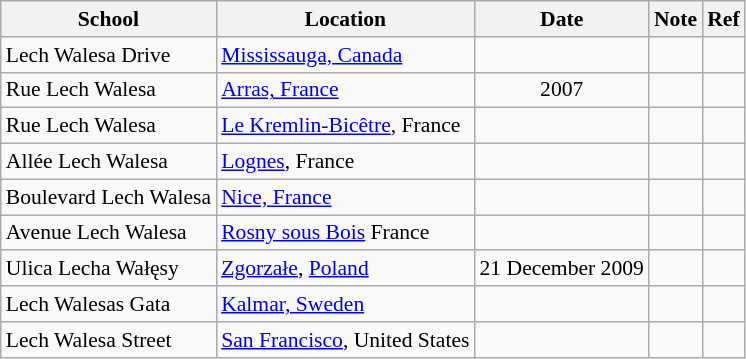<table class="wikitable sortable" style="font-size: 90%;">
<tr>
<th>School</th>
<th>Location</th>
<th>Date</th>
<th class="unsortable">Note</th>
<th class="unsortable">Ref</th>
</tr>
<tr>
<td>Lech Walesa Drive</td>
<td> <a href='#'>Mississauga, Canada</a></td>
<td></td>
<td></td>
<td></td>
</tr>
<tr>
<td>Rue Lech Walesa</td>
<td> <a href='#'>Arras, France</a></td>
<td align=center>2007</td>
<td></td>
<td></td>
</tr>
<tr>
<td>Rue Lech Walesa</td>
<td> <a href='#'>Le Kremlin-Bicêtre</a>, France</td>
<td></td>
<td></td>
<td></td>
</tr>
<tr>
<td>Allée Lech Walesa</td>
<td> <a href='#'>Lognes</a>, France</td>
<td></td>
<td></td>
<td></td>
</tr>
<tr>
<td>Boulevard Lech Walesa</td>
<td> <a href='#'>Nice, France</a></td>
<td></td>
<td></td>
<td></td>
</tr>
<tr>
<td>Avenue Lech Walesa</td>
<td> <a href='#'>Rosny sous Bois</a> France</td>
<td></td>
<td></td>
<td></td>
</tr>
<tr>
<td>Ulica Lecha Wałęsy</td>
<td> <a href='#'>Zgorzałe</a>, <a href='#'>Poland</a></td>
<td align=center>21 December 2009</td>
<td></td>
<td></td>
</tr>
<tr>
<td>Lech Walesas Gata</td>
<td> <a href='#'>Kalmar, Sweden</a></td>
<td></td>
<td></td>
<td></td>
</tr>
<tr>
<td>Lech Walesa Street</td>
<td> <a href='#'>San Francisco</a>, United States</td>
<td align=center></td>
<td></td>
<td></td>
</tr>
</table>
